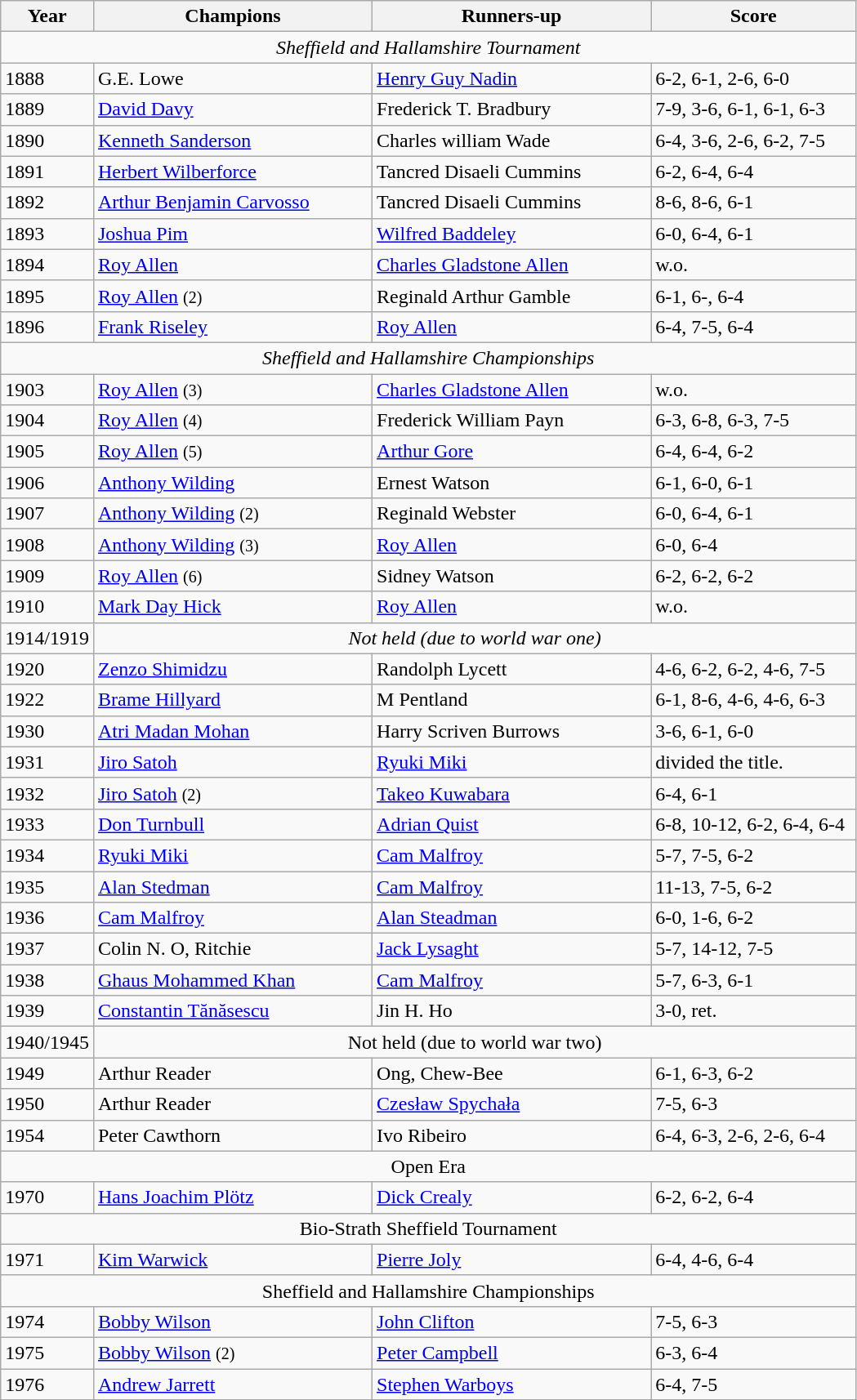<table class="wikitable">
<tr>
<th style="width:60px;">Year</th>
<th style="width:220px;">Champions</th>
<th style="width:220px;">Runners-up</th>
<th style="width:160px;">Score</th>
</tr>
<tr>
<td colspan=4 align=center><em>Sheffield and Hallamshire Tournament</em></td>
</tr>
<tr>
<td>1888</td>
<td> G.E. Lowe</td>
<td> <a href='#'>Henry Guy Nadin</a></td>
<td>6-2, 6-1, 2-6, 6-0</td>
</tr>
<tr>
<td>1889</td>
<td> <a href='#'>David Davy</a></td>
<td> Frederick T. Bradbury</td>
<td>7-9, 3-6, 6-1, 6-1, 6-3</td>
</tr>
<tr>
<td>1890</td>
<td> <a href='#'>Kenneth Sanderson</a></td>
<td> Charles william Wade</td>
<td>6-4, 3-6, 2-6, 6-2, 7-5</td>
</tr>
<tr>
<td>1891</td>
<td> <a href='#'>Herbert Wilberforce</a></td>
<td> Tancred Disaeli Cummins</td>
<td>6-2, 6-4, 6-4</td>
</tr>
<tr>
<td>1892</td>
<td> <a href='#'>Arthur Benjamin Carvosso</a></td>
<td> Tancred Disaeli Cummins</td>
<td>8-6, 8-6, 6-1</td>
</tr>
<tr>
<td>1893</td>
<td> <a href='#'>Joshua Pim</a></td>
<td> <a href='#'>Wilfred Baddeley</a></td>
<td>6-0, 6-4, 6-1</td>
</tr>
<tr>
<td>1894</td>
<td> <a href='#'>Roy Allen</a></td>
<td> <a href='#'>Charles Gladstone Allen</a></td>
<td>w.o.</td>
</tr>
<tr>
<td>1895</td>
<td> <a href='#'>Roy Allen</a> <small>(2)</small></td>
<td> Reginald Arthur Gamble</td>
<td>6-1, 6-, 6-4</td>
</tr>
<tr>
<td>1896</td>
<td> <a href='#'>Frank Riseley</a></td>
<td> <a href='#'>Roy Allen</a></td>
<td>6-4, 7-5, 6-4</td>
</tr>
<tr>
<td colspan=4 align=center><em>Sheffield and Hallamshire Championships</em></td>
</tr>
<tr>
<td>1903</td>
<td> <a href='#'>Roy Allen</a> <small>(3)</small></td>
<td> <a href='#'>Charles Gladstone Allen</a></td>
<td>w.o.</td>
</tr>
<tr>
<td>1904</td>
<td> <a href='#'>Roy Allen</a> <small>(4)</small></td>
<td> Frederick William Payn</td>
<td>6-3, 6-8, 6-3, 7-5</td>
</tr>
<tr>
<td>1905</td>
<td> <a href='#'>Roy Allen</a> <small>(5)</small></td>
<td> <a href='#'>Arthur Gore</a></td>
<td>6-4, 6-4, 6-2</td>
</tr>
<tr>
<td>1906</td>
<td> <a href='#'>Anthony Wilding</a></td>
<td> Ernest Watson</td>
<td>6-1, 6-0, 6-1</td>
</tr>
<tr>
<td>1907</td>
<td> <a href='#'>Anthony Wilding</a> <small>(2)</small></td>
<td> Reginald Webster</td>
<td>6-0, 6-4, 6-1</td>
</tr>
<tr>
<td>1908</td>
<td> <a href='#'>Anthony Wilding</a> <small>(3)</small></td>
<td> <a href='#'>Roy Allen</a></td>
<td>6-0, 6-4</td>
</tr>
<tr>
<td>1909</td>
<td> <a href='#'>Roy Allen</a> <small>(6)</small></td>
<td> Sidney Watson</td>
<td>6-2, 6-2, 6-2</td>
</tr>
<tr>
<td>1910</td>
<td> <a href='#'>Mark Day Hick</a></td>
<td> <a href='#'>Roy Allen</a></td>
<td>w.o.</td>
</tr>
<tr>
<td>1914/1919</td>
<td colspan=3 align=center><em>Not held (due to world war one)</td>
</tr>
<tr>
<td>1920</td>
<td> <a href='#'>Zenzo Shimidzu</a></td>
<td> Randolph Lycett</td>
<td>4-6, 6-2, 6-2, 4-6, 7-5</td>
</tr>
<tr>
<td>1922</td>
<td> <a href='#'>Brame Hillyard</a></td>
<td> M Pentland</td>
<td>6-1, 8-6, 4-6, 4-6, 6-3</td>
</tr>
<tr>
<td>1930</td>
<td> <a href='#'>Atri Madan Mohan</a></td>
<td> Harry Scriven Burrows</td>
<td>3-6, 6-1, 6-0</td>
</tr>
<tr>
<td>1931</td>
<td> <a href='#'>Jiro Satoh</a></td>
<td> <a href='#'>Ryuki Miki</a></td>
<td>divided the title.</td>
</tr>
<tr>
<td>1932</td>
<td> <a href='#'>Jiro Satoh</a> <small>(2)</small></td>
<td> <a href='#'>Takeo Kuwabara</a></td>
<td>6-4, 6-1</td>
</tr>
<tr>
<td>1933</td>
<td> <a href='#'>Don Turnbull</a></td>
<td> <a href='#'>Adrian Quist</a></td>
<td>6-8, 10-12, 6-2, 6-4, 6-4</td>
</tr>
<tr>
<td>1934</td>
<td> <a href='#'>Ryuki Miki</a></td>
<td> <a href='#'>Cam Malfroy</a></td>
<td>5-7, 7-5, 6-2</td>
</tr>
<tr>
<td>1935</td>
<td> <a href='#'>Alan Stedman</a></td>
<td> <a href='#'>Cam Malfroy</a></td>
<td>11-13, 7-5, 6-2</td>
</tr>
<tr>
<td>1936</td>
<td> <a href='#'>Cam Malfroy</a></td>
<td> <a href='#'>Alan Steadman</a></td>
<td>6-0, 1-6, 6-2</td>
</tr>
<tr>
<td>1937</td>
<td> Colin N. O, Ritchie</td>
<td> <a href='#'>Jack Lysaght</a></td>
<td>5-7, 14-12, 7-5</td>
</tr>
<tr>
<td>1938</td>
<td> <a href='#'>Ghaus Mohammed Khan</a></td>
<td> <a href='#'>Cam Malfroy</a></td>
<td>5-7, 6-3, 6-1</td>
</tr>
<tr>
<td>1939</td>
<td> <a href='#'>Constantin Tănăsescu</a></td>
<td> Jin H. Ho</td>
<td>3-0, ret.</td>
</tr>
<tr>
<td>1940/1945</td>
<td colspan=3 align=center></em>Not held (due to world war two)<em></td>
</tr>
<tr>
<td>1949</td>
<td> Arthur Reader</td>
<td> Ong, Chew-Bee</td>
<td>6-1, 6-3, 6-2</td>
</tr>
<tr>
<td>1950</td>
<td> Arthur Reader</td>
<td> <a href='#'>Czesław Spychała</a></td>
<td>7-5, 6-3</td>
</tr>
<tr>
<td>1954</td>
<td> Peter Cawthorn</td>
<td> Ivo Ribeiro</td>
<td>6-4, 6-3, 2-6, 2-6, 6-4</td>
</tr>
<tr>
<td colspan=4 align=center></em>Open Era<em></td>
</tr>
<tr>
<td>1970</td>
<td> <a href='#'>Hans Joachim Plötz</a></td>
<td> <a href='#'>Dick Crealy</a></td>
<td>6-2, 6-2, 6-4</td>
</tr>
<tr>
<td colspan=4 align=center></em>Bio-Strath Sheffield Tournament<em></td>
</tr>
<tr>
<td>1971</td>
<td> <a href='#'>Kim Warwick</a></td>
<td> <a href='#'>Pierre Joly</a></td>
<td>6-4, 4-6, 6-4</td>
</tr>
<tr>
<td colspan=4 align=center></em>Sheffield and Hallamshire Championships<em></td>
</tr>
<tr>
<td>1974</td>
<td> <a href='#'>Bobby Wilson</a></td>
<td> <a href='#'>John Clifton</a></td>
<td>7-5, 6-3</td>
</tr>
<tr>
<td>1975</td>
<td> <a href='#'>Bobby Wilson</a> <small>(2)</small></td>
<td> <a href='#'>Peter Campbell</a></td>
<td>6-3, 6-4</td>
</tr>
<tr>
<td>1976</td>
<td> <a href='#'>Andrew Jarrett</a></td>
<td> <a href='#'>Stephen Warboys</a></td>
<td>6-4, 7-5</td>
</tr>
<tr>
</tr>
</table>
